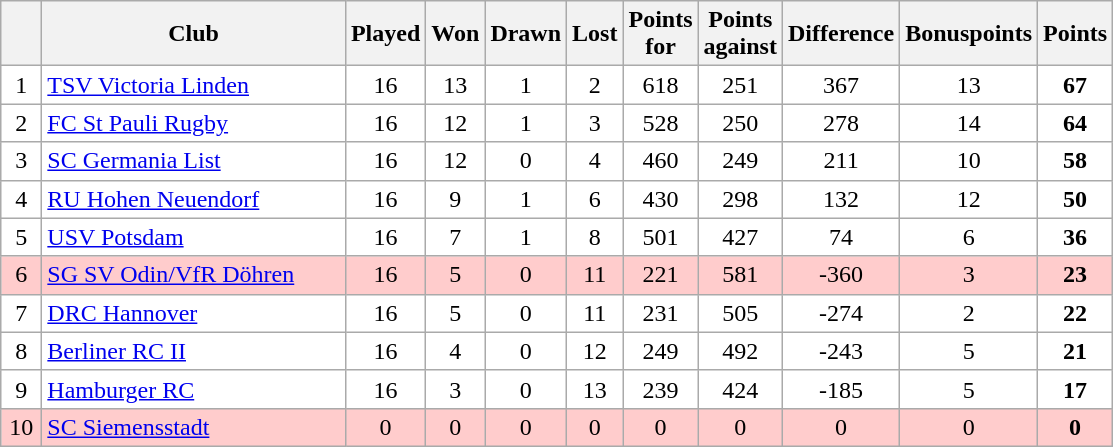<table class="wikitable" style="text-align: center;">
<tr>
<th bgcolor="#efefef" width="20"></th>
<th bgcolor="#efefef" width="195">Club</th>
<th bgcolor="#efefef" width="20">Played</th>
<th bgcolor="#efefef" width="20">Won</th>
<th bgcolor="#efefef" width="20">Drawn</th>
<th bgcolor="#efefef" width="20">Lost</th>
<th bgcolor="#efefef" width="20">Points for</th>
<th bgcolor="#efefef" width="20">Points against</th>
<th bgcolor="#efefef" width="20">Difference</th>
<th bgcolor="#efefef" width="20">Bonuspoints</th>
<th bgcolor="#efefef" width="20">Points</th>
</tr>
<tr bgcolor=#ffffff align=center>
<td>1</td>
<td align=left><a href='#'>TSV Victoria Linden</a></td>
<td>16</td>
<td>13</td>
<td>1</td>
<td>2</td>
<td>618</td>
<td>251</td>
<td>367</td>
<td>13</td>
<td><strong>67</strong></td>
</tr>
<tr bgcolor=#ffffff align=center>
<td>2</td>
<td align=left><a href='#'>FC St Pauli Rugby</a></td>
<td>16</td>
<td>12</td>
<td>1</td>
<td>3</td>
<td>528</td>
<td>250</td>
<td>278</td>
<td>14</td>
<td><strong>64</strong></td>
</tr>
<tr bgcolor=#ffffff align=center>
<td>3</td>
<td align=left><a href='#'>SC Germania List</a></td>
<td>16</td>
<td>12</td>
<td>0</td>
<td>4</td>
<td>460</td>
<td>249</td>
<td>211</td>
<td>10</td>
<td><strong>58</strong></td>
</tr>
<tr bgcolor=#ffffff align=center>
<td>4</td>
<td align=left><a href='#'>RU Hohen Neuendorf</a></td>
<td>16</td>
<td>9</td>
<td>1</td>
<td>6</td>
<td>430</td>
<td>298</td>
<td>132</td>
<td>12</td>
<td><strong>50</strong></td>
</tr>
<tr bgcolor=#ffffff align=center>
<td>5</td>
<td align=left><a href='#'>USV Potsdam</a></td>
<td>16</td>
<td>7</td>
<td>1</td>
<td>8</td>
<td>501</td>
<td>427</td>
<td>74</td>
<td>6</td>
<td><strong>36</strong></td>
</tr>
<tr bgcolor=#ffcccc align=center>
<td>6</td>
<td align=left><a href='#'>SG SV Odin/VfR Döhren</a></td>
<td>16</td>
<td>5</td>
<td>0</td>
<td>11</td>
<td>221</td>
<td>581</td>
<td>-360</td>
<td>3</td>
<td><strong>23</strong></td>
</tr>
<tr bgcolor=#ffffff align=center>
<td>7</td>
<td align=left><a href='#'>DRC Hannover</a></td>
<td>16</td>
<td>5</td>
<td>0</td>
<td>11</td>
<td>231</td>
<td>505</td>
<td>-274</td>
<td>2</td>
<td><strong>22</strong></td>
</tr>
<tr bgcolor=#ffffff align=center>
<td>8</td>
<td align=left><a href='#'>Berliner RC II</a></td>
<td>16</td>
<td>4</td>
<td>0</td>
<td>12</td>
<td>249</td>
<td>492</td>
<td>-243</td>
<td>5</td>
<td><strong>21</strong></td>
</tr>
<tr bgcolor=#ffffff align=center>
<td>9</td>
<td align=left><a href='#'>Hamburger RC</a></td>
<td>16</td>
<td>3</td>
<td>0</td>
<td>13</td>
<td>239</td>
<td>424</td>
<td>-185</td>
<td>5</td>
<td><strong>17</strong></td>
</tr>
<tr bgcolor=#ffcccc align=center>
<td>10</td>
<td align=left><a href='#'>SC Siemensstadt</a></td>
<td>0</td>
<td>0</td>
<td>0</td>
<td>0</td>
<td>0</td>
<td>0</td>
<td>0</td>
<td>0</td>
<td><strong>0</strong></td>
</tr>
</table>
